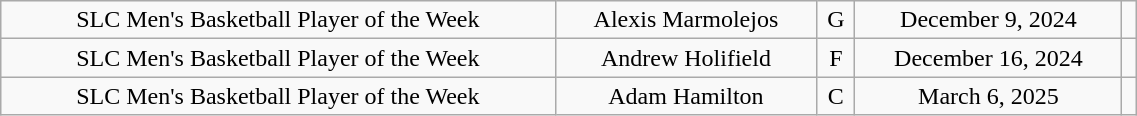<table class="wikitable" style="width: 60%;text-align: center;">
<tr align="center">
<td rowspan="1">SLC Men's Basketball Player of the Week</td>
<td>Alexis Marmolejos</td>
<td>G</td>
<td>December 9, 2024</td>
<td></td>
</tr>
<tr align="center">
<td rowspan="1">SLC Men's Basketball Player of the Week</td>
<td>Andrew Holifield</td>
<td>F</td>
<td>December 16, 2024</td>
<td></td>
</tr>
<tr align="center">
<td rowspan="1">SLC Men's Basketball Player of the Week</td>
<td>Adam Hamilton</td>
<td>C</td>
<td>March 6, 2025</td>
<td></td>
</tr>
</table>
